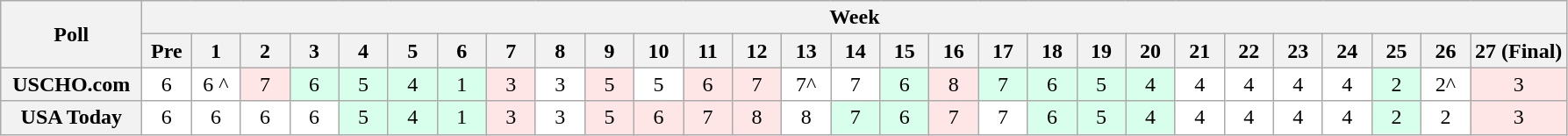<table class="wikitable" style="white-space:nowrap;">
<tr>
<th scope="col" width="100" rowspan="2">Poll</th>
<th colspan="28">Week</th>
</tr>
<tr>
<th scope="col" width="30">Pre</th>
<th scope="col" width="30">1</th>
<th scope="col" width="30">2</th>
<th scope="col" width="30">3</th>
<th scope="col" width="30">4</th>
<th scope="col" width="30">5</th>
<th scope="col" width="30">6</th>
<th scope="col" width="30">7</th>
<th scope="col" width="30">8</th>
<th scope="col" width="30">9</th>
<th scope="col" width="30">10</th>
<th scope="col" width="30">11</th>
<th scope="col" width="30">12</th>
<th scope="col" width="30">13</th>
<th scope="col" width="30">14</th>
<th scope="col" width="30">15</th>
<th scope="col" width="30">16</th>
<th scope="col" width="30">17</th>
<th scope="col" width="30">18</th>
<th scope="col" width="30">19</th>
<th scope="col" width="30">20</th>
<th scope="col" width="30">21</th>
<th scope="col" width="30">22</th>
<th scope="col" width="30">23</th>
<th scope="col" width="30">24</th>
<th scope="col" width="30">25</th>
<th scope="col" width="30">26</th>
<th scope="col" width="30">27 (Final)</th>
</tr>
<tr style="text-align:center;">
<th>USCHO.com</th>
<td bgcolor=FFFFFF>6 </td>
<td bgcolor=FFFFFF>6 ^</td>
<td bgcolor=FFE6E6>7 </td>
<td bgcolor=D8FFEB>6 </td>
<td bgcolor=D8FFEB>5 </td>
<td bgcolor=D8FFEB>4 </td>
<td bgcolor=D8FFEB>1 </td>
<td bgcolor=FFE6E6>3 </td>
<td bgcolor=FFFFFF>3</td>
<td bgcolor=FFE6E6>5</td>
<td bgcolor=FFFFFF>5 </td>
<td bgcolor=FFE6E6>6</td>
<td bgcolor=FFE6E6>7</td>
<td bgcolor=FFFFFF>7^</td>
<td bgcolor=FFFFFF>7</td>
<td bgcolor=D8FFEB>6</td>
<td bgcolor=FFE6E6>8</td>
<td bgcolor=D8FFEB>7</td>
<td bgcolor=D8FFEB>6</td>
<td bgcolor=D8FFEB>5</td>
<td bgcolor=D8FFEB>4</td>
<td bgcolor=FFFFFF>4</td>
<td bgcolor=FFFFFF>4</td>
<td bgcolor=FFFFFF>4</td>
<td bgcolor=FFFFFF>4</td>
<td bgcolor=D8FFEB>2 </td>
<td bgcolor=FFFFFF>2^</td>
<td bgcolor=FFE6E6>3</td>
</tr>
<tr style="text-align:center;">
<th>USA Today</th>
<td bgcolor=FFFFFF>6 </td>
<td bgcolor=FFFFFF>6</td>
<td bgcolor=FFFFFF>6</td>
<td bgcolor=FFFFFF>6</td>
<td bgcolor=D8FFEB>5</td>
<td bgcolor=D8FFEB>4 </td>
<td bgcolor=D8FFEB>1 </td>
<td bgcolor=FFE6E6>3 </td>
<td bgcolor=FFFFFF>3</td>
<td bgcolor=FFE6E6>5</td>
<td bgcolor=FFE6E6>6</td>
<td bgcolor=FFE6E6>7</td>
<td bgcolor=FFE6E6>8</td>
<td bgcolor=FFFFFF>8</td>
<td bgcolor=D8FFEB>7</td>
<td bgcolor=D8FFEB>6</td>
<td bgcolor=FFE6E6>7</td>
<td bgcolor=FFFFFF>7</td>
<td bgcolor=D8FFEB>6</td>
<td bgcolor=D8FFEB>5</td>
<td bgcolor=D8FFEB>4</td>
<td bgcolor=FFFFFF>4</td>
<td bgcolor=FFFFFF>4</td>
<td bgcolor=FFFFFF>4</td>
<td bgcolor=FFFFFF>4</td>
<td bgcolor=D8FFEB>2 </td>
<td bgcolor=FFFFFF>2 </td>
<td bgcolor=FFE6E6>3</td>
</tr>
</table>
